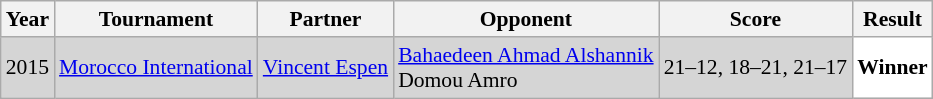<table class="sortable wikitable" style="font-size: 90%;">
<tr>
<th>Year</th>
<th>Tournament</th>
<th>Partner</th>
<th>Opponent</th>
<th>Score</th>
<th>Result</th>
</tr>
<tr style="background:#D5D5D5">
<td align="center">2015</td>
<td align="left"><a href='#'>Morocco International</a></td>
<td align="left"> <a href='#'>Vincent Espen</a></td>
<td align="left"> <a href='#'>Bahaedeen Ahmad Alshannik</a><br> Domou Amro</td>
<td align="left">21–12, 18–21, 21–17</td>
<td style="text-align:left; background:white"> <strong>Winner</strong></td>
</tr>
</table>
